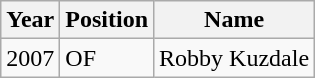<table class="wikitable">
<tr>
<th>Year</th>
<th>Position</th>
<th>Name</th>
</tr>
<tr>
<td>2007</td>
<td>OF</td>
<td>Robby Kuzdale</td>
</tr>
</table>
